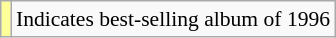<table class="wikitable" style="font-size:90%;">
<tr>
<td style="background-color:#FFFF99"></td>
<td>Indicates best-selling album of 1996</td>
</tr>
</table>
